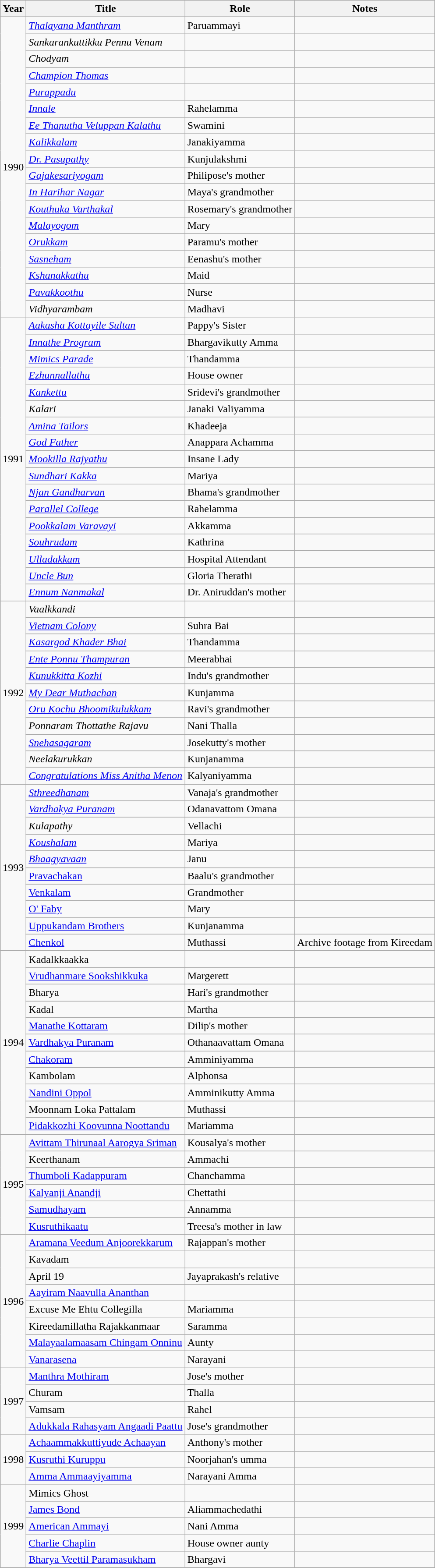<table class="wikitable sortable">
<tr>
<th>Year</th>
<th>Title</th>
<th>Role</th>
<th class="unsortable">Notes</th>
</tr>
<tr>
<td rowspan=18>1990</td>
<td><em><a href='#'>Thalayana Manthram</a></em></td>
<td>Paruammayi</td>
<td></td>
</tr>
<tr>
<td><em>Sankarankuttikku Pennu Venam</em></td>
<td></td>
<td></td>
</tr>
<tr>
<td><em>Chodyam</em></td>
<td></td>
<td></td>
</tr>
<tr>
<td><em><a href='#'>Champion Thomas</a></em></td>
<td></td>
<td></td>
</tr>
<tr>
<td><em><a href='#'>Purappadu</a></em></td>
<td></td>
<td></td>
</tr>
<tr>
<td><em><a href='#'>Innale</a></em></td>
<td>Rahelamma</td>
<td></td>
</tr>
<tr>
<td><em><a href='#'>Ee Thanutha Veluppan Kalathu</a></em></td>
<td>Swamini</td>
<td></td>
</tr>
<tr>
<td><em><a href='#'>Kalikkalam</a></em></td>
<td>Janakiyamma</td>
<td></td>
</tr>
<tr>
<td><em><a href='#'>Dr. Pasupathy</a></em></td>
<td>Kunjulakshmi</td>
<td></td>
</tr>
<tr>
<td><em><a href='#'>Gajakesariyogam</a></em></td>
<td>Philipose's mother</td>
<td></td>
</tr>
<tr>
<td><em><a href='#'>In Harihar Nagar</a></em></td>
<td>Maya's grandmother</td>
<td></td>
</tr>
<tr>
<td><em><a href='#'>Kouthuka Varthakal</a></em></td>
<td>Rosemary's grandmother</td>
<td></td>
</tr>
<tr>
<td><em><a href='#'>Malayogom</a></em></td>
<td>Mary</td>
<td></td>
</tr>
<tr>
<td><em><a href='#'>Orukkam</a></em></td>
<td>Paramu's mother</td>
<td></td>
</tr>
<tr>
<td><em><a href='#'>Sasneham</a></em></td>
<td>Eenashu's mother</td>
<td></td>
</tr>
<tr>
<td><em><a href='#'>Kshanakkathu</a></em></td>
<td>Maid</td>
<td></td>
</tr>
<tr>
<td><em><a href='#'>Pavakkoothu</a></em></td>
<td>Nurse</td>
<td></td>
</tr>
<tr>
<td><em>Vidhyarambam</em></td>
<td>Madhavi</td>
<td></td>
</tr>
<tr>
<td rowspan=17>1991</td>
<td><em><a href='#'>Aakasha Kottayile Sultan</a></em></td>
<td>Pappy's Sister</td>
<td></td>
</tr>
<tr>
<td><em><a href='#'>Innathe Program</a></em></td>
<td>Bhargavikutty Amma</td>
<td></td>
</tr>
<tr>
<td><em><a href='#'>Mimics Parade</a></em></td>
<td>Thandamma</td>
<td></td>
</tr>
<tr>
<td><em><a href='#'>Ezhunnallathu</a></em></td>
<td>House owner</td>
<td></td>
</tr>
<tr>
<td><em><a href='#'>Kankettu</a></em></td>
<td>Sridevi's grandmother</td>
<td></td>
</tr>
<tr>
<td><em>Kalari</em></td>
<td>Janaki Valiyamma</td>
<td></td>
</tr>
<tr>
<td><em><a href='#'>Amina Tailors</a></em></td>
<td>Khadeeja</td>
<td></td>
</tr>
<tr>
<td><em><a href='#'>God Father</a></em></td>
<td>Anappara Achamma</td>
<td></td>
</tr>
<tr>
<td><em><a href='#'>Mookilla Rajyathu</a></em></td>
<td>Insane Lady</td>
<td></td>
</tr>
<tr>
<td><em><a href='#'>Sundhari Kakka</a></em></td>
<td>Mariya</td>
<td></td>
</tr>
<tr>
<td><em><a href='#'>Njan Gandharvan</a></em></td>
<td>Bhama's grandmother</td>
<td></td>
</tr>
<tr>
<td><em><a href='#'>Parallel College</a></em></td>
<td>Rahelamma</td>
<td></td>
</tr>
<tr>
<td><em><a href='#'>Pookkalam Varavayi</a></em></td>
<td>Akkamma</td>
<td></td>
</tr>
<tr>
<td><em><a href='#'>Souhrudam</a></em></td>
<td>Kathrina</td>
<td></td>
</tr>
<tr>
<td><em><a href='#'>Ulladakkam</a></em></td>
<td>Hospital Attendant</td>
<td></td>
</tr>
<tr>
<td><em><a href='#'>Uncle Bun</a></em></td>
<td>Gloria Therathi</td>
<td></td>
</tr>
<tr>
<td><em><a href='#'>Ennum Nanmakal</a></em></td>
<td>Dr. Aniruddan's mother</td>
<td></td>
</tr>
<tr>
<td rowspan=11>1992</td>
<td><em>Vaalkkandi</em></td>
<td></td>
<td></td>
</tr>
<tr>
<td><em><a href='#'>Vietnam Colony</a></em></td>
<td>Suhra Bai</td>
<td></td>
</tr>
<tr>
<td><em><a href='#'>Kasargod Khader Bhai</a></em></td>
<td>Thandamma</td>
<td></td>
</tr>
<tr>
<td><em><a href='#'>Ente Ponnu Thampuran</a></em></td>
<td>Meerabhai</td>
<td></td>
</tr>
<tr>
<td><em><a href='#'>Kunukkitta Kozhi</a></em></td>
<td>Indu's grandmother</td>
<td></td>
</tr>
<tr>
<td><em><a href='#'>My Dear Muthachan</a></em></td>
<td>Kunjamma</td>
<td></td>
</tr>
<tr>
<td><em><a href='#'>Oru Kochu Bhoomikulukkam</a></em></td>
<td>Ravi's grandmother</td>
<td></td>
</tr>
<tr>
<td><em>Ponnaram Thottathe Rajavu</em></td>
<td>Nani Thalla</td>
<td></td>
</tr>
<tr>
<td><em><a href='#'>Snehasagaram</a></em></td>
<td>Josekutty's mother</td>
<td></td>
</tr>
<tr>
<td><em>Neelakurukkan</em></td>
<td>Kunjanamma</td>
<td></td>
</tr>
<tr>
<td><em><a href='#'>Congratulations Miss Anitha Menon</a></em></td>
<td>Kalyaniyamma</td>
<td></td>
</tr>
<tr>
<td rowspan=10>1993</td>
<td><em><a href='#'>Sthreedhanam</a></em></td>
<td>Vanaja's grandmother</td>
<td></td>
</tr>
<tr>
<td><em><a href='#'>Vardhakya Puranam</a></em></td>
<td>Odanavattom Omana</td>
<td></td>
</tr>
<tr>
<td><em>Kulapathy</em></td>
<td>Vellachi</td>
<td></td>
</tr>
<tr>
<td><em><a href='#'>Koushalam</a></em></td>
<td>Mariya</td>
<td></td>
</tr>
<tr>
<td><em><a href='#'>Bhaagyavaan</a></td>
<td>Janu</td>
<td></td>
</tr>
<tr>
<td></em><a href='#'>Pravachakan</a><em></td>
<td>Baalu's grandmother</td>
<td></td>
</tr>
<tr>
<td></em><a href='#'>Venkalam</a><em></td>
<td>Grandmother</td>
<td></td>
</tr>
<tr>
<td></em><a href='#'>O' Faby</a><em></td>
<td>Mary</td>
<td></td>
</tr>
<tr>
<td></em><a href='#'>Uppukandam Brothers</a><em></td>
<td>Kunjanamma</td>
<td></td>
</tr>
<tr>
<td></em><a href='#'>Chenkol</a><em></td>
<td>Muthassi</td>
<td>Archive footage from Kireedam</td>
</tr>
<tr>
<td rowspan=11>1994</td>
<td></em>Kadalkkaakka<em></td>
<td></td>
<td></td>
</tr>
<tr>
<td></em><a href='#'>Vrudhanmare Sookshikkuka</a><em></td>
<td>Margerett</td>
<td></td>
</tr>
<tr>
<td></em>Bharya<em></td>
<td>Hari's grandmother</td>
<td></td>
</tr>
<tr>
<td></em>Kadal<em></td>
<td>Martha</td>
<td></td>
</tr>
<tr>
<td></em><a href='#'>Manathe Kottaram</a><em></td>
<td>Dilip's mother</td>
<td></td>
</tr>
<tr>
<td></em><a href='#'>Vardhakya Puranam</a><em></td>
<td>Othanaavattam Omana</td>
<td></td>
</tr>
<tr>
<td></em><a href='#'>Chakoram</a><em></td>
<td>Amminiyamma</td>
<td></td>
</tr>
<tr>
<td></em>Kambolam<em></td>
<td>Alphonsa</td>
<td></td>
</tr>
<tr>
<td></em><a href='#'>Nandini Oppol</a><em></td>
<td>Amminikutty Amma</td>
<td></td>
</tr>
<tr>
<td></em>Moonnam Loka Pattalam<em></td>
<td>Muthassi</td>
<td></td>
</tr>
<tr>
<td></em><a href='#'>Pidakkozhi Koovunna Noottandu</a><em></td>
<td>Mariamma</td>
<td></td>
</tr>
<tr>
<td rowspan=6>1995</td>
<td></em><a href='#'>Avittam Thirunaal Aarogya Sriman</a><em></td>
<td>Kousalya's mother</td>
<td></td>
</tr>
<tr>
<td></em>Keerthanam<em></td>
<td>Ammachi</td>
<td></td>
</tr>
<tr>
<td></em><a href='#'>Thumboli Kadappuram</a><em></td>
<td>Chanchamma</td>
<td></td>
</tr>
<tr>
<td></em><a href='#'>Kalyanji Anandji</a><em></td>
<td>Chettathi</td>
<td></td>
</tr>
<tr>
<td></em><a href='#'>Samudhayam</a><em></td>
<td>Annamma</td>
<td></td>
</tr>
<tr>
<td></em><a href='#'>Kusruthikaatu</a><em></td>
<td>Treesa's mother in law</td>
<td></td>
</tr>
<tr>
<td rowspan=8>1996</td>
<td></em><a href='#'>Aramana Veedum Anjoorekkarum</a><em></td>
<td>Rajappan's mother</td>
<td></td>
</tr>
<tr>
<td></em>Kavadam<em></td>
<td></td>
<td></td>
</tr>
<tr>
<td></em>April 19<em></td>
<td>Jayaprakash's relative</td>
<td></td>
</tr>
<tr>
<td></em><a href='#'>Aayiram Naavulla Ananthan</a><em></td>
<td></td>
<td></td>
</tr>
<tr>
<td></em>Excuse Me Ehtu Collegilla<em></td>
<td>Mariamma</td>
<td></td>
</tr>
<tr>
<td></em>Kireedamillatha Rajakkanmaar<em></td>
<td>Saramma</td>
<td></td>
</tr>
<tr>
<td></em><a href='#'>Malayaalamaasam Chingam Onninu</a><em></td>
<td>Aunty</td>
<td></td>
</tr>
<tr>
<td></em><a href='#'>Vanarasena</a><em></td>
<td>Narayani</td>
<td></td>
</tr>
<tr>
<td rowspan=4>1997</td>
<td></em><a href='#'>Manthra Mothiram</a><em></td>
<td>Jose's mother</td>
<td></td>
</tr>
<tr>
<td></em>Churam<em></td>
<td>Thalla</td>
<td></td>
</tr>
<tr>
<td></em>Vamsam<em></td>
<td>Rahel</td>
<td></td>
</tr>
<tr>
<td></em><a href='#'>Adukkala Rahasyam Angaadi Paattu</a><em></td>
<td>Jose's grandmother</td>
<td></td>
</tr>
<tr>
<td rowspan=3>1998</td>
<td></em><a href='#'>Achaammakkuttiyude Achaayan</a><em></td>
<td>Anthony's mother</td>
<td></td>
</tr>
<tr>
<td></em><a href='#'>Kusruthi Kuruppu</a><em></td>
<td>Noorjahan's umma</td>
<td></td>
</tr>
<tr>
<td></em><a href='#'>Amma Ammaayiyamma</a><em></td>
<td>Narayani Amma</td>
<td></td>
</tr>
<tr>
<td rowspan=5>1999</td>
<td></em>Mimics Ghost<em></td>
<td></td>
<td></td>
</tr>
<tr>
<td></em><a href='#'>James Bond</a><em></td>
<td>Aliammachedathi</td>
<td></td>
</tr>
<tr>
<td></em><a href='#'>American Ammayi</a><em></td>
<td>Nani Amma</td>
<td></td>
</tr>
<tr>
<td></em><a href='#'>Charlie Chaplin</a><em></td>
<td>House owner aunty</td>
<td></td>
</tr>
<tr>
<td></em><a href='#'>Bharya Veettil Paramasukham</a><em></td>
<td>Bhargavi</td>
<td></td>
</tr>
<tr>
</tr>
</table>
